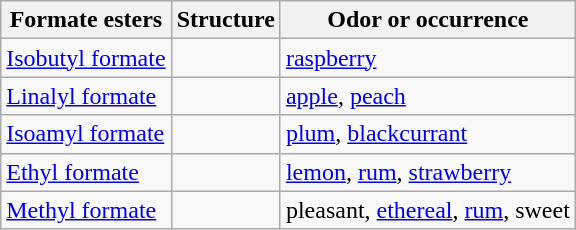<table class="wikitable">
<tr>
<th valign="top" align="left">Formate esters</th>
<th valign="top" align="left">Structure</th>
<th valign="top" align="left">Odor or occurrence</th>
</tr>
<tr>
<td><a href='#'>Isobutyl formate</a></td>
<td></td>
<td><a href='#'>raspberry</a></td>
</tr>
<tr>
<td><a href='#'>Linalyl formate</a></td>
<td></td>
<td><a href='#'>apple</a>, <a href='#'>peach</a></td>
</tr>
<tr>
<td><a href='#'>Isoamyl formate</a></td>
<td></td>
<td><a href='#'>plum</a>, <a href='#'>blackcurrant</a></td>
</tr>
<tr>
<td><a href='#'>Ethyl formate</a></td>
<td></td>
<td><a href='#'>lemon</a>, <a href='#'>rum</a>, <a href='#'>strawberry</a><br></td>
</tr>
<tr>
<td><a href='#'>Methyl formate</a></td>
<td></td>
<td>pleasant, <a href='#'>ethereal</a>, <a href='#'>rum</a>, sweet</td>
</tr>
</table>
